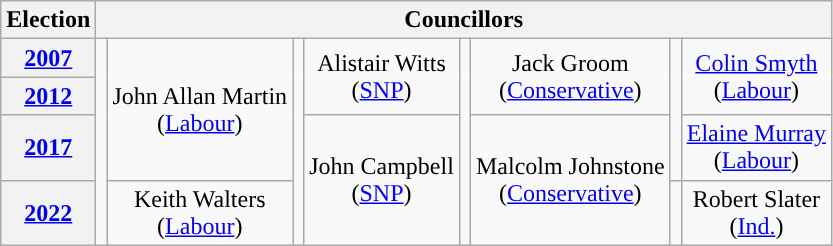<table class="wikitable" style="text-align:center">
<tr>
<th>Election</th>
<th colspan=8>Councillors</th>
</tr>
<tr>
<th><a href='#'>2007</a></th>
<td rowspan=4; style="background-color: "></td>
<td rowspan=3>John Allan Martin<br>(<a href='#'>Labour</a>)</td>
<td rowspan=4; style="background-color: "></td>
<td rowspan=2>Alistair Witts<br>(<a href='#'>SNP</a>)</td>
<td rowspan=4; style="background-color: "></td>
<td rowspan=2>Jack Groom<br>(<a href='#'>Conservative</a>)</td>
<td rowspan=3; style="background-color: "></td>
<td rowspan=2><a href='#'>Colin Smyth</a><br>(<a href='#'>Labour</a>)</td>
</tr>
<tr>
<th><a href='#'>2012</a></th>
</tr>
<tr>
<th><a href='#'>2017</a></th>
<td rowspan=2>John Campbell<br>(<a href='#'>SNP</a>)</td>
<td rowspan=2>Malcolm Johnstone<br>(<a href='#'>Conservative</a>)</td>
<td><a href='#'>Elaine Murray</a><br>(<a href='#'>Labour</a>)</td>
</tr>
<tr>
<th><a href='#'>2022</a></th>
<td>Keith Walters<br>(<a href='#'>Labour</a>)</td>
<td style="background-color: "></td>
<td>Robert Slater<br>(<a href='#'>Ind.</a>)</td>
</tr>
</table>
